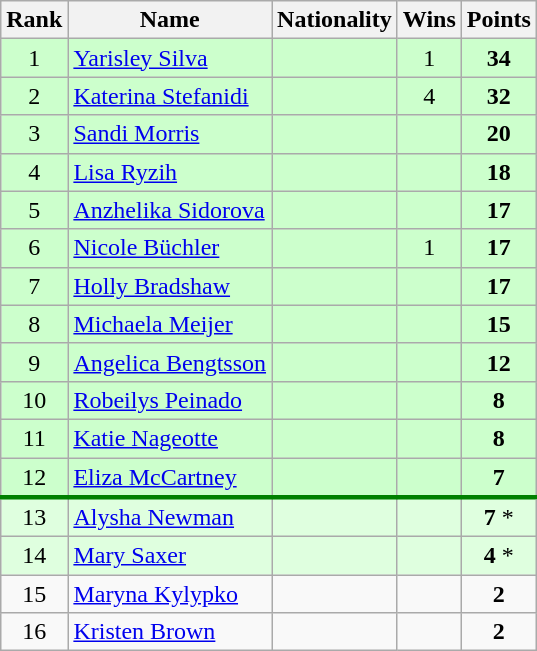<table class="wikitable sortable" style="text-align:center">
<tr>
<th>Rank</th>
<th>Name</th>
<th>Nationality</th>
<th>Wins</th>
<th>Points</th>
</tr>
<tr bgcolor=ccffcc>
<td>1</td>
<td align=left><a href='#'>Yarisley Silva</a></td>
<td align=left></td>
<td>1</td>
<td><strong>34</strong></td>
</tr>
<tr bgcolor=ccffcc>
<td>2</td>
<td align=left><a href='#'>Katerina Stefanidi</a></td>
<td align=left></td>
<td>4</td>
<td><strong>32</strong></td>
</tr>
<tr bgcolor=ccffcc>
<td>3</td>
<td align=left><a href='#'>Sandi Morris</a></td>
<td align=left></td>
<td></td>
<td><strong>20</strong></td>
</tr>
<tr bgcolor=ccffcc>
<td>4</td>
<td align=left><a href='#'>Lisa Ryzih</a></td>
<td align=left></td>
<td></td>
<td><strong>18</strong></td>
</tr>
<tr bgcolor=ccffcc>
<td>5</td>
<td align=left><a href='#'>Anzhelika Sidorova</a></td>
<td align=left></td>
<td></td>
<td><strong>17</strong></td>
</tr>
<tr bgcolor=ccffcc>
<td>6</td>
<td align=left><a href='#'>Nicole Büchler</a></td>
<td align=left></td>
<td>1</td>
<td><strong>17</strong></td>
</tr>
<tr bgcolor=ccffcc>
<td>7</td>
<td align=left><a href='#'>Holly Bradshaw</a></td>
<td align=left></td>
<td></td>
<td><strong>17</strong></td>
</tr>
<tr bgcolor=ccffcc>
<td>8</td>
<td align=left><a href='#'>Michaela Meijer</a></td>
<td align=left></td>
<td></td>
<td><strong>15</strong></td>
</tr>
<tr bgcolor=ccffcc>
<td>9</td>
<td align=left><a href='#'>Angelica Bengtsson</a></td>
<td align=left></td>
<td></td>
<td><strong>12</strong></td>
</tr>
<tr bgcolor=ccffcc>
<td>10</td>
<td align=left><a href='#'>Robeilys Peinado</a></td>
<td align=left></td>
<td></td>
<td><strong>8</strong></td>
</tr>
<tr bgcolor=ccffcc>
<td>11</td>
<td align=left><a href='#'>Katie Nageotte</a></td>
<td align=left></td>
<td></td>
<td><strong>8</strong></td>
</tr>
<tr bgcolor=ccffcc>
<td>12</td>
<td align=left><a href='#'>Eliza McCartney</a></td>
<td align=left></td>
<td></td>
<td><strong>7</strong></td>
</tr>
<tr style="border-top:3px solid green;" bgcolor=dfffdf>
<td>13</td>
<td align=left><a href='#'>Alysha Newman</a></td>
<td align=left></td>
<td></td>
<td><strong>7</strong> *</td>
</tr>
<tr bgcolor=dfffdf>
<td>14</td>
<td align=left><a href='#'>Mary Saxer</a></td>
<td align=left></td>
<td></td>
<td><strong>4</strong> *</td>
</tr>
<tr>
<td>15</td>
<td align=left><a href='#'>Maryna Kylypko</a></td>
<td align=left></td>
<td></td>
<td><strong>2</strong></td>
</tr>
<tr>
<td>16</td>
<td align=left><a href='#'>Kristen Brown</a></td>
<td align=left></td>
<td></td>
<td><strong>2</strong></td>
</tr>
</table>
